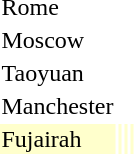<table>
<tr>
<td rowspan=2>Rome</td>
<td rowspan=2></td>
<td rowspan=2></td>
<td></td>
</tr>
<tr>
<td></td>
</tr>
<tr>
<td rowspan=2>Moscow</td>
<td rowspan=2></td>
<td rowspan=2></td>
<td></td>
</tr>
<tr>
<td></td>
</tr>
<tr>
<td rowspan=2>Taoyuan</td>
<td rowspan=2></td>
<td rowspan=2></td>
<td></td>
</tr>
<tr>
<td></td>
</tr>
<tr>
<td rowspan=2>Manchester</td>
<td rowspan=2></td>
<td rowspan=2></td>
<td></td>
</tr>
<tr>
<td></td>
</tr>
<tr bgcolor=ffffcc>
<td>Fujairah</td>
<td></td>
<td></td>
<td></td>
</tr>
</table>
